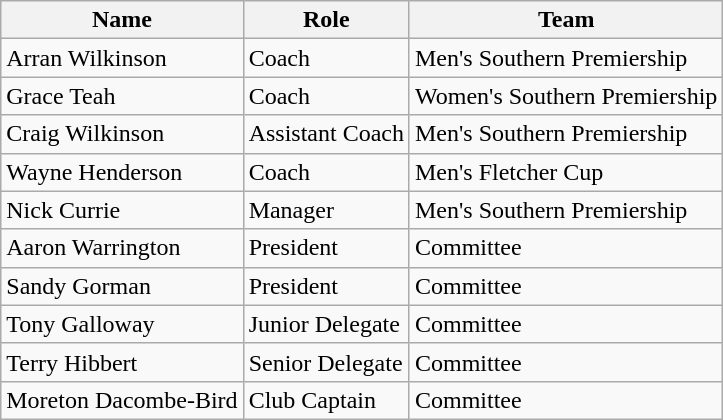<table class="wikitable">
<tr>
<th>Name</th>
<th>Role</th>
<th>Team</th>
</tr>
<tr>
<td>Arran Wilkinson</td>
<td>Coach</td>
<td>Men's Southern Premiership</td>
</tr>
<tr>
<td>Grace Teah</td>
<td>Coach</td>
<td>Women's Southern Premiership</td>
</tr>
<tr>
<td>Craig Wilkinson</td>
<td>Assistant Coach</td>
<td>Men's Southern Premiership</td>
</tr>
<tr>
<td>Wayne Henderson</td>
<td>Coach</td>
<td>Men's Fletcher Cup</td>
</tr>
<tr>
<td>Nick Currie</td>
<td>Manager</td>
<td>Men's Southern Premiership</td>
</tr>
<tr>
<td>Aaron Warrington</td>
<td>President</td>
<td>Committee</td>
</tr>
<tr>
<td>Sandy Gorman</td>
<td>President</td>
<td>Committee</td>
</tr>
<tr>
<td>Tony Galloway</td>
<td>Junior Delegate</td>
<td>Committee</td>
</tr>
<tr>
<td>Terry Hibbert</td>
<td>Senior Delegate</td>
<td>Committee</td>
</tr>
<tr>
<td>Moreton Dacombe-Bird</td>
<td>Club Captain</td>
<td>Committee</td>
</tr>
</table>
